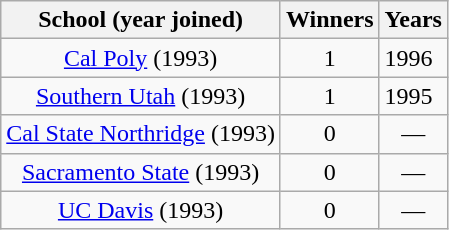<table class="wikitable">
<tr>
<th>School (year joined)</th>
<th>Winners</th>
<th>Years</th>
</tr>
<tr align="center">
<td><a href='#'>Cal Poly</a> (1993)</td>
<td>1</td>
<td align="left">1996</td>
</tr>
<tr align="center">
<td><a href='#'>Southern Utah</a> (1993)</td>
<td>1</td>
<td align="left">1995</td>
</tr>
<tr align="center">
<td><a href='#'>Cal State Northridge</a> (1993)</td>
<td>0</td>
<td align="center">—</td>
</tr>
<tr align="center">
<td><a href='#'>Sacramento State</a> (1993)</td>
<td>0</td>
<td align="center">—</td>
</tr>
<tr align="center">
<td><a href='#'>UC Davis</a> (1993)</td>
<td>0</td>
<td align="center">—</td>
</tr>
</table>
